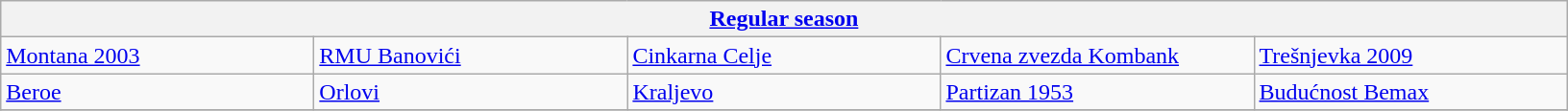<table class="wikitable" style="white-space: nowrap;">
<tr>
<th colspan=5><a href='#'>Regular season</a></th>
</tr>
<tr>
<td width=210> <a href='#'>Montana 2003</a></td>
<td width=210> <a href='#'>RMU Banovići</a></td>
<td width=210> <a href='#'>Cinkarna Celje</a></td>
<td width=210> <a href='#'>Crvena zvezda Kombank</a></td>
<td width=210> <a href='#'>Trešnjevka 2009</a></td>
</tr>
<tr>
<td width=210> <a href='#'>Beroe</a></td>
<td width=210> <a href='#'>Orlovi</a></td>
<td width=210> <a href='#'>Kraljevo</a></td>
<td width=210> <a href='#'>Partizan 1953</a></td>
<td width=210> <a href='#'>Budućnost Bemax</a></td>
</tr>
<tr>
</tr>
</table>
